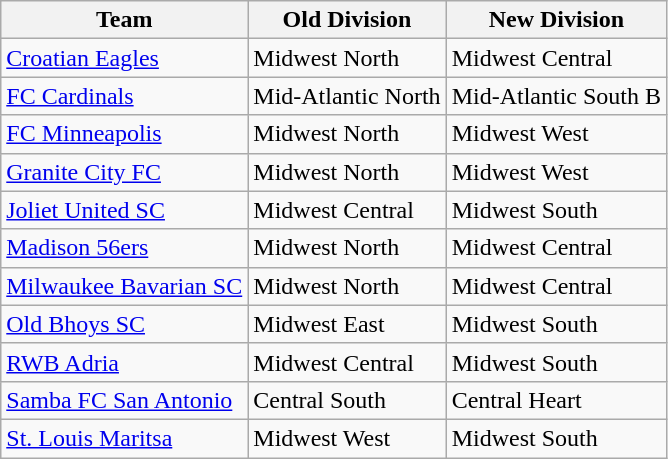<table class="wikitable sortable">
<tr>
<th>Team</th>
<th>Old Division</th>
<th>New Division</th>
</tr>
<tr>
<td><a href='#'>Croatian Eagles</a></td>
<td>Midwest North</td>
<td>Midwest Central</td>
</tr>
<tr>
<td><a href='#'>FC Cardinals</a></td>
<td>Mid-Atlantic North</td>
<td>Mid-Atlantic South B</td>
</tr>
<tr>
<td><a href='#'>FC Minneapolis</a></td>
<td>Midwest North</td>
<td>Midwest West</td>
</tr>
<tr>
<td><a href='#'>Granite City FC</a></td>
<td>Midwest North</td>
<td>Midwest West</td>
</tr>
<tr>
<td><a href='#'>Joliet United SC</a></td>
<td>Midwest Central</td>
<td>Midwest South</td>
</tr>
<tr>
<td><a href='#'>Madison 56ers</a></td>
<td>Midwest North</td>
<td>Midwest Central</td>
</tr>
<tr>
<td><a href='#'>Milwaukee Bavarian SC</a></td>
<td>Midwest North</td>
<td>Midwest Central</td>
</tr>
<tr>
<td><a href='#'>Old Bhoys SC</a></td>
<td>Midwest East</td>
<td>Midwest South</td>
</tr>
<tr>
<td><a href='#'>RWB Adria</a></td>
<td>Midwest Central</td>
<td>Midwest South</td>
</tr>
<tr>
<td><a href='#'>Samba FC San Antonio</a></td>
<td>Central South</td>
<td>Central Heart</td>
</tr>
<tr>
<td><a href='#'>St. Louis Maritsa</a></td>
<td>Midwest West</td>
<td>Midwest South</td>
</tr>
</table>
